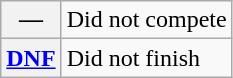<table class="wikitable">
<tr>
<th scope="row">—</th>
<td>Did not compete</td>
</tr>
<tr>
<th scope="row"><a href='#'>DNF</a></th>
<td>Did not finish</td>
</tr>
</table>
